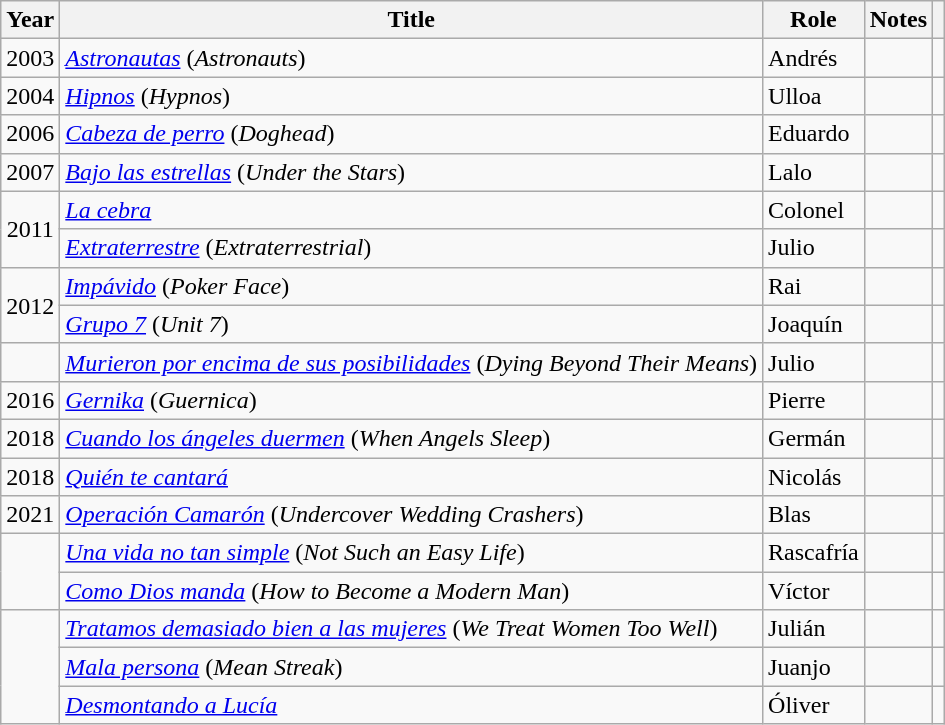<table class="wikitable sortable">
<tr>
<th>Year</th>
<th>Title</th>
<th>Role</th>
<th class="unsortable">Notes</th>
<th class="unsortable"></th>
</tr>
<tr>
<td align = "center">2003</td>
<td><em><a href='#'>Astronautas</a></em> (<em>Astronauts</em>)</td>
<td>Andrés</td>
<td></td>
<td align = "center"></td>
</tr>
<tr>
<td align = "center">2004</td>
<td><em><a href='#'>Hipnos</a></em> (<em>Hypnos</em>)</td>
<td>Ulloa</td>
<td></td>
<td align = "center"></td>
</tr>
<tr>
<td align = "center">2006</td>
<td><em><a href='#'>Cabeza de perro</a></em> (<em>Doghead</em>)</td>
<td>Eduardo</td>
<td></td>
<td align = "center"></td>
</tr>
<tr>
<td align = "center">2007</td>
<td><em><a href='#'>Bajo las estrellas</a></em> (<em>Under the Stars</em>)</td>
<td>Lalo</td>
<td></td>
<td align = "center"></td>
</tr>
<tr>
<td rowspan="2" align="center">2011</td>
<td><em><a href='#'>La cebra</a></em></td>
<td>Colonel</td>
<td></td>
<td align = "center"></td>
</tr>
<tr>
<td><em><a href='#'>Extraterrestre</a></em> (<em>Extraterrestrial</em>)</td>
<td>Julio</td>
<td></td>
<td align = "center"></td>
</tr>
<tr>
<td rowspan = "2" align = "center">2012</td>
<td><em><a href='#'>Impávido</a></em> (<em>Poker Face</em>)</td>
<td>Rai</td>
<td></td>
<td align = "center"></td>
</tr>
<tr>
<td><em><a href='#'>Grupo 7</a></em> (<em>Unit 7</em>)</td>
<td>Joaquín</td>
<td></td>
<td align = "center"></td>
</tr>
<tr>
<td></td>
<td><em><a href='#'>Murieron por encima de sus posibilidades</a></em> (<em>Dying Beyond Their Means</em>)</td>
<td>Julio</td>
<td></td>
<td></td>
</tr>
<tr>
<td align = "center">2016</td>
<td><em><a href='#'>Gernika</a></em> (<em>Guernica</em>)</td>
<td>Pierre</td>
<td></td>
<td align = "center"></td>
</tr>
<tr>
<td align = "center">2018</td>
<td><em><a href='#'>Cuando los ángeles duermen</a></em> (<em>When Angels Sleep</em>)</td>
<td>Germán</td>
<td></td>
<td align = "center"></td>
</tr>
<tr>
<td align = "center">2018</td>
<td><em><a href='#'>Quién te cantará</a></em></td>
<td>Nicolás</td>
<td></td>
<td align = "center"></td>
</tr>
<tr>
<td align = "center">2021</td>
<td><em><a href='#'>Operación Camarón</a></em> (<em>Undercover Wedding Crashers</em>)</td>
<td>Blas</td>
<td></td>
<td align = "center"></td>
</tr>
<tr>
<td rowspan = "2"></td>
<td><em><a href='#'>Una vida no tan simple</a></em> (<em>Not Such an Easy Life</em>)</td>
<td>Rascafría</td>
<td></td>
<td></td>
</tr>
<tr>
<td><em><a href='#'>Como Dios manda</a></em> (<em>How to Become a Modern Man</em>)</td>
<td>Víctor</td>
<td></td>
<td align = "center"></td>
</tr>
<tr>
<td rowspan = "3"></td>
<td><em><a href='#'>Tratamos demasiado bien a las mujeres</a></em> (<em>We Treat Women Too Well</em>)</td>
<td>Julián</td>
<td></td>
<td></td>
</tr>
<tr>
<td><em><a href='#'>Mala persona</a></em> (<em>Mean Streak</em>)</td>
<td>Juanjo</td>
<td></td>
<td></td>
</tr>
<tr>
<td><em><a href='#'>Desmontando a Lucía</a></em></td>
<td>Óliver</td>
<td></td>
<td></td>
</tr>
</table>
